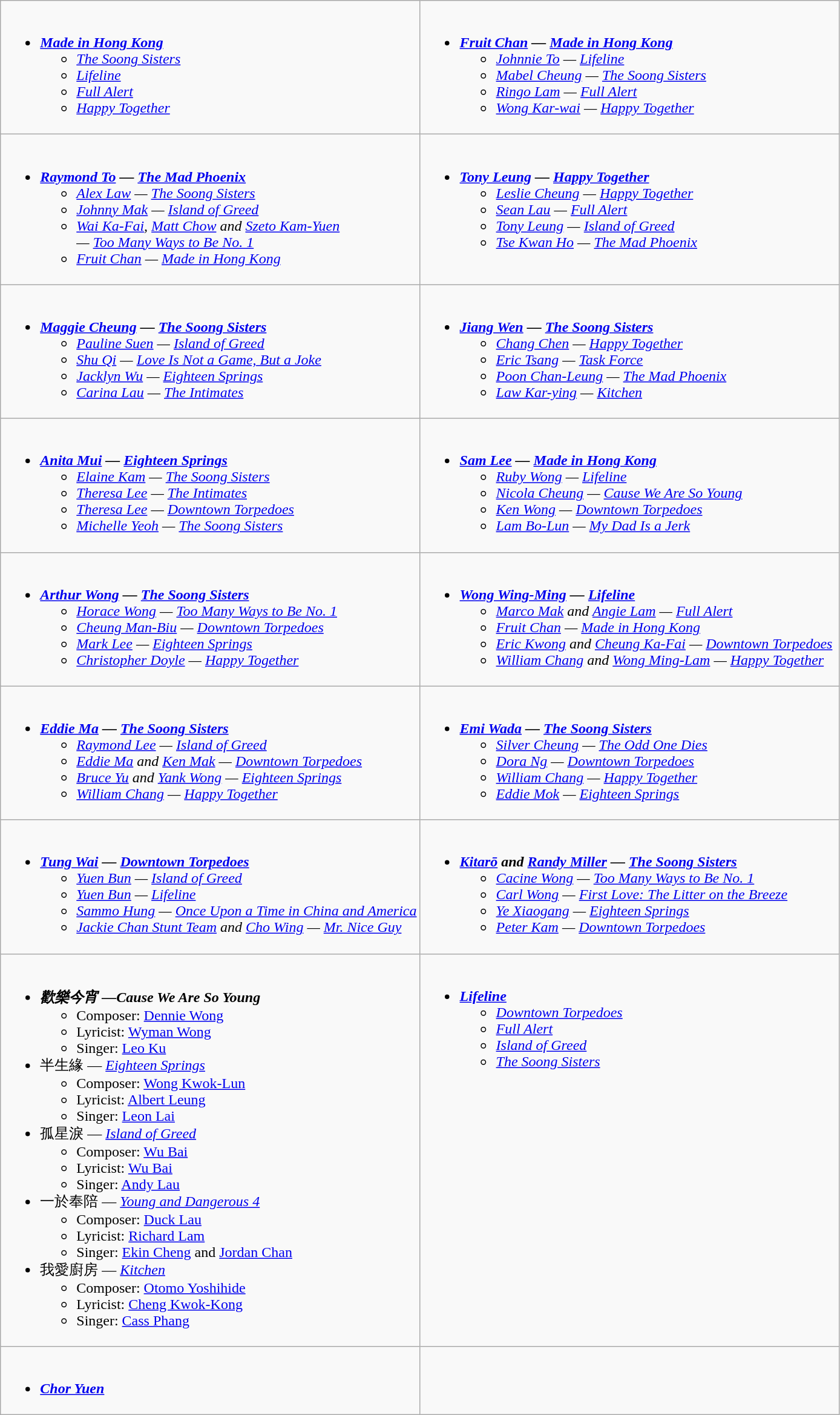<table class=wikitable>
<tr>
<td valign="top" width="50%"><br><ul><li><strong><em><a href='#'>Made in Hong Kong</a></em></strong><ul><li><em><a href='#'>The Soong Sisters</a></em></li><li><em><a href='#'>Lifeline</a></em></li><li><em><a href='#'>Full Alert</a></em></li><li><em><a href='#'>Happy Together</a></em></li></ul></li></ul></td>
<td valign="top" width="50%"><br><ul><li><strong><em><a href='#'>Fruit Chan</a> — <a href='#'>Made in Hong Kong</a></em></strong><ul><li><em><a href='#'>Johnnie To</a> — <a href='#'>Lifeline</a></em></li><li><em><a href='#'>Mabel Cheung</a> — <a href='#'>The Soong Sisters</a></em></li><li><em><a href='#'>Ringo Lam</a> — <a href='#'>Full Alert</a></em></li><li><em><a href='#'>Wong Kar-wai</a> — <a href='#'>Happy Together</a></em></li></ul></li></ul></td>
</tr>
<tr>
<td valign="top" width="50%"><br><ul><li><strong><em><a href='#'>Raymond To</a> — <a href='#'>The Mad Phoenix</a></em></strong><ul><li><em><a href='#'>Alex Law</a> — <a href='#'>The Soong Sisters</a></em></li><li><em><a href='#'>Johnny Mak</a> — <a href='#'>Island of Greed</a></em></li><li><em><a href='#'>Wai Ka-Fai</a>, <a href='#'>Matt Chow</a> and <a href='#'>Szeto Kam-Yuen</a> <br> — <a href='#'>Too Many Ways to Be No. 1</a></em></li><li><em><a href='#'>Fruit Chan</a> — <a href='#'>Made in Hong Kong</a></em></li></ul></li></ul></td>
<td valign="top" width="50%"><br><ul><li><strong><em><a href='#'>Tony Leung</a> — <a href='#'>Happy Together</a></em></strong><ul><li><em><a href='#'>Leslie Cheung</a> — <a href='#'>Happy Together</a></em></li><li><em><a href='#'>Sean Lau</a> — <a href='#'>Full Alert</a></em></li><li><em><a href='#'>Tony Leung</a> — <a href='#'>Island of Greed</a></em></li><li><em><a href='#'>Tse Kwan Ho</a> — <a href='#'>The Mad Phoenix</a></em></li></ul></li></ul></td>
</tr>
<tr>
<td valign="top" width="50%"><br><ul><li><strong><em><a href='#'>Maggie Cheung</a> — <a href='#'>The Soong Sisters</a></em></strong><ul><li><em><a href='#'>Pauline Suen</a> — <a href='#'>Island of Greed</a></em></li><li><em><a href='#'>Shu Qi</a> — <a href='#'>Love Is Not a Game, But a Joke</a></em></li><li><em><a href='#'>Jacklyn Wu</a> — <a href='#'>Eighteen Springs</a></em></li><li><em><a href='#'>Carina Lau</a> — <a href='#'>The Intimates</a></em></li></ul></li></ul></td>
<td valign="top" width="50%"><br><ul><li><strong><em><a href='#'>Jiang Wen</a> — <a href='#'>The Soong Sisters</a></em></strong><ul><li><em><a href='#'>Chang Chen</a> — <a href='#'>Happy Together</a></em></li><li><em><a href='#'>Eric Tsang</a> — <a href='#'>Task Force</a></em></li><li><em><a href='#'>Poon Chan-Leung</a> — <a href='#'>The Mad Phoenix</a></em></li><li><em><a href='#'>Law Kar-ying</a> — <a href='#'>Kitchen</a></em></li></ul></li></ul></td>
</tr>
<tr>
<td valign="top" width="50%"><br><ul><li><strong><em><a href='#'>Anita Mui</a> — <a href='#'>Eighteen Springs</a></em></strong><ul><li><em><a href='#'>Elaine Kam</a> — <a href='#'>The Soong Sisters</a></em></li><li><em><a href='#'>Theresa Lee</a> — <a href='#'>The Intimates</a></em></li><li><em><a href='#'>Theresa Lee</a> — <a href='#'>Downtown Torpedoes</a></em></li><li><em><a href='#'>Michelle Yeoh</a> — <a href='#'>The Soong Sisters</a></em></li></ul></li></ul></td>
<td valign="top" width="50%"><br><ul><li><strong><em><a href='#'>Sam Lee</a> — <a href='#'>Made in Hong Kong</a></em></strong><ul><li><em><a href='#'>Ruby Wong</a> — <a href='#'>Lifeline</a></em></li><li><em><a href='#'>Nicola Cheung</a> — <a href='#'>Cause We Are So Young</a></em></li><li><em><a href='#'>Ken Wong</a> — <a href='#'>Downtown Torpedoes</a></em></li><li><em><a href='#'>Lam Bo-Lun</a> — <a href='#'>My Dad Is a Jerk</a></em></li></ul></li></ul></td>
</tr>
<tr>
<td valign="top" width="50%"><br><ul><li><strong><em><a href='#'>Arthur Wong</a> — <a href='#'>The Soong Sisters</a></em></strong><ul><li><em><a href='#'>Horace Wong</a> — <a href='#'>Too Many Ways to Be No. 1</a></em></li><li><em><a href='#'>Cheung Man-Biu</a> — <a href='#'>Downtown Torpedoes</a></em></li><li><em><a href='#'>Mark Lee</a> — <a href='#'>Eighteen Springs</a></em></li><li><em><a href='#'>Christopher Doyle</a> — <a href='#'>Happy Together</a></em></li></ul></li></ul></td>
<td valign="top" width="50%"><br><ul><li><strong><em><a href='#'>Wong Wing-Ming</a> — <a href='#'>Lifeline</a></em></strong><ul><li><em><a href='#'>Marco Mak</a> and <a href='#'>Angie Lam</a> — <a href='#'>Full Alert</a></em></li><li><em><a href='#'>Fruit Chan</a> — <a href='#'>Made in Hong Kong</a></em></li><li><em><a href='#'>Eric Kwong</a> and <a href='#'>Cheung Ka-Fai</a> — <a href='#'>Downtown Torpedoes</a></em></li><li><em><a href='#'>William Chang</a> and <a href='#'>Wong Ming-Lam</a> — <a href='#'>Happy Together</a></em></li></ul></li></ul></td>
</tr>
<tr>
<td valign="top" width="50%"><br><ul><li><strong><em><a href='#'>Eddie Ma</a> — <a href='#'>The Soong Sisters</a></em></strong><ul><li><em><a href='#'>Raymond Lee</a> — <a href='#'>Island of Greed</a></em></li><li><em><a href='#'>Eddie Ma</a> and <a href='#'>Ken Mak</a> — <a href='#'>Downtown Torpedoes</a></em></li><li><em><a href='#'>Bruce Yu</a> and  <a href='#'>Yank Wong</a> — <a href='#'>Eighteen Springs</a></em></li><li><em><a href='#'>William Chang</a> — <a href='#'>Happy Together</a></em></li></ul></li></ul></td>
<td valign="top" width="50%"><br><ul><li><strong><em><a href='#'>Emi Wada</a> — <a href='#'>The Soong Sisters</a></em></strong><ul><li><em><a href='#'>Silver Cheung</a> — <a href='#'>The Odd One Dies</a></em></li><li><em><a href='#'>Dora Ng</a> — <a href='#'>Downtown Torpedoes</a></em></li><li><em><a href='#'>William Chang</a> — <a href='#'>Happy Together</a></em></li><li><em><a href='#'>Eddie Mok</a> — <a href='#'>Eighteen Springs</a></em></li></ul></li></ul></td>
</tr>
<tr>
<td valign="top" width="50%"><br><ul><li><strong><em><a href='#'>Tung Wai</a> — <a href='#'>Downtown Torpedoes</a></em></strong><ul><li><em><a href='#'>Yuen Bun</a> — <a href='#'>Island of Greed</a></em></li><li><em><a href='#'>Yuen Bun</a> — <a href='#'>Lifeline</a></em></li><li><em><a href='#'>Sammo Hung</a> — <a href='#'>Once Upon a Time in China and America</a></em></li><li><em><a href='#'>Jackie Chan Stunt Team</a> and <a href='#'>Cho Wing</a> — <a href='#'>Mr. Nice Guy</a></em></li></ul></li></ul></td>
<td valign="top" width="50%"><br><ul><li><strong><em><a href='#'>Kitarō</a> and <a href='#'>Randy Miller</a> — <a href='#'>The Soong Sisters</a></em></strong><ul><li><em><a href='#'>Cacine Wong</a> — <a href='#'>Too Many Ways to Be No. 1</a></em></li><li><em><a href='#'>Carl Wong</a> — <a href='#'>First Love: The Litter on the Breeze</a></em></li><li><em><a href='#'>Ye Xiaogang</a> — <a href='#'>Eighteen Springs</a></em></li><li><em><a href='#'>Peter Kam</a> — <a href='#'>Downtown Torpedoes</a></em></li></ul></li></ul></td>
</tr>
<tr>
<td valign="top" width="50%"><br><ul><li><strong><em>歡樂今宵 —Cause We Are So Young</em></strong><ul><li>Composer: <a href='#'>Dennie Wong</a></li><li>Lyricist: <a href='#'>Wyman Wong</a></li><li>Singer: <a href='#'>Leo Ku</a></li></ul></li><li>半生緣 — <em><a href='#'>Eighteen Springs</a></em><ul><li>Composer: <a href='#'>Wong Kwok-Lun</a></li><li>Lyricist: <a href='#'>Albert Leung</a></li><li>Singer: <a href='#'>Leon Lai</a></li></ul></li><li>孤星淚 — <em><a href='#'>Island of Greed</a></em><ul><li>Composer: <a href='#'>Wu Bai</a></li><li>Lyricist: <a href='#'>Wu Bai</a></li><li>Singer: <a href='#'>Andy Lau</a></li></ul></li><li>一於奉陪 — <em><a href='#'>Young and Dangerous 4</a></em><ul><li>Composer: <a href='#'>Duck Lau</a></li><li>Lyricist: <a href='#'>Richard Lam</a></li><li>Singer: <a href='#'>Ekin Cheng</a> and <a href='#'>Jordan Chan</a></li></ul></li><li>我愛廚房 — <em><a href='#'>Kitchen</a></em><ul><li>Composer: <a href='#'>Otomo Yoshihide</a></li><li>Lyricist: <a href='#'>Cheng Kwok-Kong</a></li><li>Singer: <a href='#'>Cass Phang</a></li></ul></li></ul></td>
<td valign="top" width="50%"><br><ul><li><strong><em><a href='#'>Lifeline</a></em></strong><ul><li><em><a href='#'>Downtown Torpedoes</a></em></li><li><em><a href='#'>Full Alert</a></em></li><li><em><a href='#'>Island of Greed</a></em></li><li><em><a href='#'>The Soong Sisters</a></em></li></ul></li></ul></td>
</tr>
<tr>
<td valign="top" width="50%"><br><ul><li><strong><em><a href='#'>Chor Yuen</a></em></strong></li></ul></td>
</tr>
</table>
